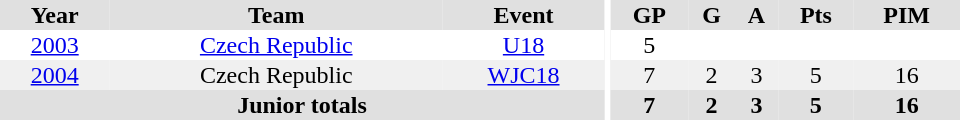<table border="0" cellpadding="1" cellspacing="0" ID="Table3" style="text-align:center; width:40em">
<tr ALIGN="center" bgcolor="#e0e0e0">
<th>Year</th>
<th>Team</th>
<th>Event</th>
<th rowspan="99" bgcolor="#ffffff"></th>
<th>GP</th>
<th>G</th>
<th>A</th>
<th>Pts</th>
<th>PIM</th>
</tr>
<tr>
<td><a href='#'>2003</a></td>
<td><a href='#'>Czech Republic</a></td>
<td><a href='#'>U18</a></td>
<td>5</td>
<td></td>
<td></td>
<td></td>
<td></td>
</tr>
<tr bgcolor="#f0f0f0">
<td><a href='#'>2004</a></td>
<td>Czech Republic</td>
<td><a href='#'>WJC18</a></td>
<td>7</td>
<td>2</td>
<td>3</td>
<td>5</td>
<td>16</td>
</tr>
<tr bgcolor="#e0e0e0">
<th colspan="3">Junior totals</th>
<th>7</th>
<th>2</th>
<th>3</th>
<th>5</th>
<th>16</th>
</tr>
</table>
